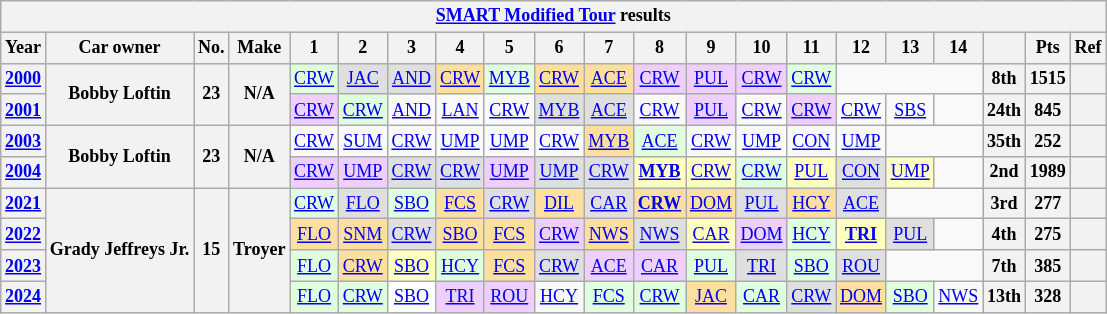<table class="wikitable" style="text-align:center; font-size:75%">
<tr>
<th colspan=38><a href='#'>SMART Modified Tour</a> results</th>
</tr>
<tr>
<th>Year</th>
<th>Car owner</th>
<th>No.</th>
<th>Make</th>
<th>1</th>
<th>2</th>
<th>3</th>
<th>4</th>
<th>5</th>
<th>6</th>
<th>7</th>
<th>8</th>
<th>9</th>
<th>10</th>
<th>11</th>
<th>12</th>
<th>13</th>
<th>14</th>
<th></th>
<th>Pts</th>
<th>Ref</th>
</tr>
<tr>
<th><a href='#'>2000</a></th>
<th rowspan=2>Bobby Loftin</th>
<th rowspan=2>23</th>
<th rowspan=2>N/A</th>
<td style="background:#DFFFDF;"><a href='#'>CRW</a><br></td>
<td style="background:#DFDFDF;"><a href='#'>JAC</a><br></td>
<td style="background:#DFDFDF;"><a href='#'>AND</a><br></td>
<td style="background:#FFDF9F;"><a href='#'>CRW</a><br></td>
<td style="background:#DFFFDF;"><a href='#'>MYB</a><br></td>
<td style="background:#FFDF9F;"><a href='#'>CRW</a><br></td>
<td style="background:#FFDF9F;"><a href='#'>ACE</a><br></td>
<td style="background:#EFCFFF;"><a href='#'>CRW</a><br></td>
<td style="background:#EFCFFF;"><a href='#'>PUL</a><br></td>
<td style="background:#EFCFFF;"><a href='#'>CRW</a><br></td>
<td style="background:#DFFFDF;"><a href='#'>CRW</a><br></td>
<td colspan=3></td>
<th>8th</th>
<th>1515</th>
<th></th>
</tr>
<tr>
<th><a href='#'>2001</a></th>
<td style="background:#EFCFFF;"><a href='#'>CRW</a><br></td>
<td style="background:#DFFFDF;"><a href='#'>CRW</a><br></td>
<td><a href='#'>AND</a></td>
<td><a href='#'>LAN</a></td>
<td><a href='#'>CRW</a></td>
<td style="background:#DFDFDF;"><a href='#'>MYB</a><br></td>
<td style="background:#DFDFDF;"><a href='#'>ACE</a><br></td>
<td><a href='#'>CRW</a></td>
<td style="background:#EFCFFF;"><a href='#'>PUL</a><br></td>
<td><a href='#'>CRW</a></td>
<td style="background:#EFCFFF;"><a href='#'>CRW</a><br></td>
<td><a href='#'>CRW</a></td>
<td><a href='#'>SBS</a></td>
<td></td>
<th>24th</th>
<th>845</th>
<th></th>
</tr>
<tr>
<th><a href='#'>2003</a></th>
<th rowspan=2>Bobby Loftin</th>
<th rowspan=2>23</th>
<th rowspan=2>N/A</th>
<td><a href='#'>CRW</a></td>
<td><a href='#'>SUM</a></td>
<td><a href='#'>CRW</a></td>
<td><a href='#'>UMP</a></td>
<td><a href='#'>UMP</a></td>
<td><a href='#'>CRW</a></td>
<td style="background:#FFDF9F;"><a href='#'>MYB</a><br></td>
<td style="background:#DFFFDF;"><a href='#'>ACE</a><br></td>
<td><a href='#'>CRW</a></td>
<td><a href='#'>UMP</a></td>
<td><a href='#'>CON</a></td>
<td><a href='#'>UMP</a></td>
<td colspan=2></td>
<th>35th</th>
<th>252</th>
<th></th>
</tr>
<tr>
<th><a href='#'>2004</a></th>
<td style="background:#EFCFFF;"><a href='#'>CRW</a><br></td>
<td style="background:#EFCFFF;"><a href='#'>UMP</a><br></td>
<td style="background:#DFDFDF;"><a href='#'>CRW</a><br></td>
<td style="background:#DFDFDF;"><a href='#'>CRW</a><br></td>
<td style="background:#EFCFFF;"><a href='#'>UMP</a><br></td>
<td style="background:#DFDFDF;"><a href='#'>UMP</a><br></td>
<td style="background:#DFDFDF;"><a href='#'>CRW</a><br></td>
<td style="background:#FFFFBF;"><strong><a href='#'>MYB</a></strong><br></td>
<td style="background:#FFFFBF;"><a href='#'>CRW</a><br></td>
<td style="background:#DFFFDF;"><a href='#'>CRW</a><br></td>
<td style="background:#FFFFBF;"><a href='#'>PUL</a><br></td>
<td style="background:#DFDFDF;"><a href='#'>CON</a><br></td>
<td style="background:#FFFFBF;"><a href='#'>UMP</a><br></td>
<td></td>
<th>2nd</th>
<th>1989</th>
<th></th>
</tr>
<tr>
<th><a href='#'>2021</a></th>
<th rowspan=4>Grady Jeffreys Jr.</th>
<th rowspan=4>15</th>
<th rowspan=4>Troyer</th>
<td style="background:#DFFFDF;"><a href='#'>CRW</a><br></td>
<td style="background:#DFDFDF;"><a href='#'>FLO</a><br></td>
<td style="background:#DFFFDF;"><a href='#'>SBO</a><br></td>
<td style="background:#FFDF9F;"><a href='#'>FCS</a><br></td>
<td style="background:#DFDFDF;"><a href='#'>CRW</a><br></td>
<td style="background:#FFDF9F;"><a href='#'>DIL</a><br></td>
<td style="background:#DFDFDF;"><a href='#'>CAR</a><br></td>
<td style="background:#FFDF9F;"><strong><a href='#'>CRW</a></strong><br></td>
<td style="background:#FFDF9F;"><a href='#'>DOM</a><br></td>
<td style="background:#DFDFDF;"><a href='#'>PUL</a><br></td>
<td style="background:#FFDF9F;"><a href='#'>HCY</a><br></td>
<td style="background:#DFDFDF;"><a href='#'>ACE</a><br></td>
<td colspan=2></td>
<th>3rd</th>
<th>277</th>
<th></th>
</tr>
<tr>
<th><a href='#'>2022</a></th>
<td style="background:#FFDF9F;"><a href='#'>FLO</a><br></td>
<td style="background:#FFDF9F;"><a href='#'>SNM</a><br></td>
<td style="background:#DFDFDF;"><a href='#'>CRW</a><br></td>
<td style="background:#FFDF9F;"><a href='#'>SBO</a><br></td>
<td style="background:#FFDF9F;"><a href='#'>FCS</a><br></td>
<td style="background:#EFCFFF;"><a href='#'>CRW</a><br></td>
<td style="background:#FFDF9F;"><a href='#'>NWS</a><br></td>
<td style="background:#DFDFDF;"><a href='#'>NWS</a><br></td>
<td style="background:#FFFFBF;"><a href='#'>CAR</a><br></td>
<td style="background:#EFCFFF;"><a href='#'>DOM</a><br></td>
<td style="background:#DFFFDF;"><a href='#'>HCY</a><br></td>
<td style="background:#FFFFBF;"><strong><a href='#'>TRI</a></strong><br></td>
<td style="background:#DFDFDF;"><a href='#'>PUL</a><br></td>
<td></td>
<th>4th</th>
<th>275</th>
<th></th>
</tr>
<tr>
<th><a href='#'>2023</a></th>
<td style="background:#DFFFDF;"><a href='#'>FLO</a><br></td>
<td style="background:#FFDF9F;"><a href='#'>CRW</a><br></td>
<td style="background:#FFFFBF;"><a href='#'>SBO</a><br></td>
<td style="background:#DFFFDF;"><a href='#'>HCY</a><br></td>
<td style="background:#FFDF9F;"><a href='#'>FCS</a><br></td>
<td style="background:#DFDFDF;"><a href='#'>CRW</a><br></td>
<td style="background:#EFCFFF;"><a href='#'>ACE</a><br></td>
<td style="background:#EFCFFF;"><a href='#'>CAR</a><br></td>
<td style="background:#DFFFDF;"><a href='#'>PUL</a><br></td>
<td style="background:#DFDFDF;"><a href='#'>TRI</a><br></td>
<td style="background:#DFFFDF;"><a href='#'>SBO</a><br></td>
<td style="background:#DFDFDF;"><a href='#'>ROU</a><br></td>
<td colspan=2></td>
<th>7th</th>
<th>385</th>
<th></th>
</tr>
<tr>
<th><a href='#'>2024</a></th>
<td style="background:#DFFFDF;"><a href='#'>FLO</a><br></td>
<td style="background:#DFFFDF;"><a href='#'>CRW</a><br></td>
<td style="background:#FFFFFF;"><a href='#'>SBO</a><br></td>
<td style="background:#EFCFFF;"><a href='#'>TRI</a><br></td>
<td style="background:#EFCFFF;"><a href='#'>ROU</a><br></td>
<td><a href='#'>HCY</a></td>
<td style="background:#DFFFDF;"><a href='#'>FCS</a><br></td>
<td style="background:#DFFFDF;"><a href='#'>CRW</a><br></td>
<td style="background:#FFDF9F;"><a href='#'>JAC</a><br></td>
<td style="background:#DFFFDF;"><a href='#'>CAR</a><br></td>
<td style="background:#DFDFDF;"><a href='#'>CRW</a><br></td>
<td style="background:#FFDF9F;"><a href='#'>DOM</a><br></td>
<td style="background:#DFFFDF;"><a href='#'>SBO</a><br></td>
<td><a href='#'>NWS</a></td>
<th>13th</th>
<th>328</th>
<th></th>
</tr>
</table>
